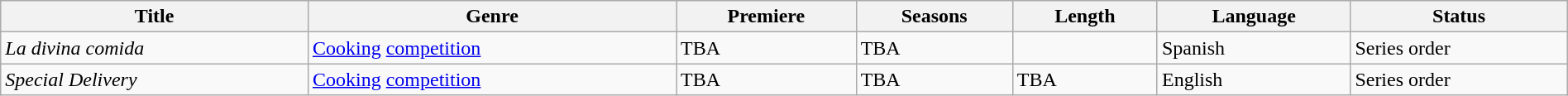<table class="wikitable sortable" style="width:100%;">
<tr>
<th>Title</th>
<th>Genre</th>
<th>Premiere</th>
<th>Seasons</th>
<th>Length</th>
<th>Language</th>
<th>Status</th>
</tr>
<tr>
<td><em>La divina comida</em></td>
<td><a href='#'>Cooking</a> <a href='#'>competition</a></td>
<td>TBA</td>
<td>TBA</td>
<td></td>
<td>Spanish</td>
<td>Series order</td>
</tr>
<tr>
<td><em>Special Delivery</em></td>
<td><a href='#'>Cooking</a> <a href='#'>competition</a></td>
<td>TBA</td>
<td>TBA</td>
<td>TBA</td>
<td>English</td>
<td>Series order</td>
</tr>
</table>
